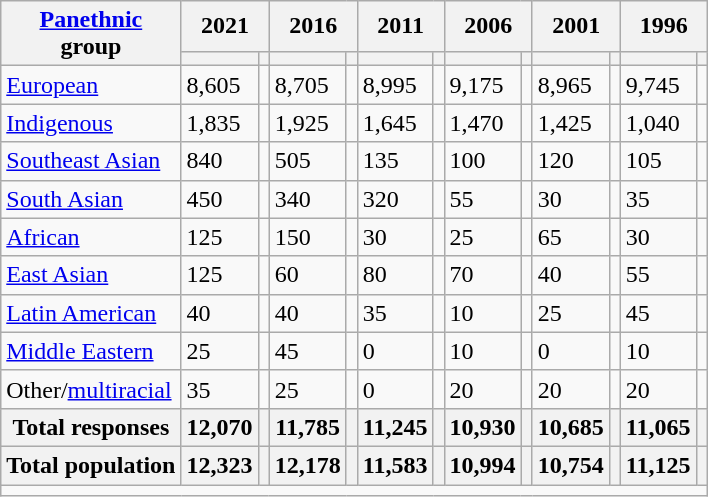<table class="wikitable collapsible sortable">
<tr>
<th rowspan="2"><a href='#'>Panethnic</a><br>group</th>
<th colspan="2">2021</th>
<th colspan="2">2016</th>
<th colspan="2">2011</th>
<th colspan="2">2006</th>
<th colspan="2">2001</th>
<th colspan="2">1996</th>
</tr>
<tr>
<th><a href='#'></a></th>
<th></th>
<th></th>
<th></th>
<th></th>
<th></th>
<th></th>
<th></th>
<th></th>
<th></th>
<th></th>
<th></th>
</tr>
<tr>
<td><a href='#'>European</a></td>
<td>8,605</td>
<td></td>
<td>8,705</td>
<td></td>
<td>8,995</td>
<td></td>
<td>9,175</td>
<td></td>
<td>8,965</td>
<td></td>
<td>9,745</td>
<td></td>
</tr>
<tr>
<td><a href='#'>Indigenous</a></td>
<td>1,835</td>
<td></td>
<td>1,925</td>
<td></td>
<td>1,645</td>
<td></td>
<td>1,470</td>
<td></td>
<td>1,425</td>
<td></td>
<td>1,040</td>
<td></td>
</tr>
<tr>
<td><a href='#'>Southeast Asian</a></td>
<td>840</td>
<td></td>
<td>505</td>
<td></td>
<td>135</td>
<td></td>
<td>100</td>
<td></td>
<td>120</td>
<td></td>
<td>105</td>
<td></td>
</tr>
<tr>
<td><a href='#'>South Asian</a></td>
<td>450</td>
<td></td>
<td>340</td>
<td></td>
<td>320</td>
<td></td>
<td>55</td>
<td></td>
<td>30</td>
<td></td>
<td>35</td>
<td></td>
</tr>
<tr>
<td><a href='#'>African</a></td>
<td>125</td>
<td></td>
<td>150</td>
<td></td>
<td>30</td>
<td></td>
<td>25</td>
<td></td>
<td>65</td>
<td></td>
<td>30</td>
<td></td>
</tr>
<tr>
<td><a href='#'>East Asian</a></td>
<td>125</td>
<td></td>
<td>60</td>
<td></td>
<td>80</td>
<td></td>
<td>70</td>
<td></td>
<td>40</td>
<td></td>
<td>55</td>
<td></td>
</tr>
<tr>
<td><a href='#'>Latin American</a></td>
<td>40</td>
<td></td>
<td>40</td>
<td></td>
<td>35</td>
<td></td>
<td>10</td>
<td></td>
<td>25</td>
<td></td>
<td>45</td>
<td></td>
</tr>
<tr>
<td><a href='#'>Middle Eastern</a></td>
<td>25</td>
<td></td>
<td>45</td>
<td></td>
<td>0</td>
<td></td>
<td>10</td>
<td></td>
<td>0</td>
<td></td>
<td>10</td>
<td></td>
</tr>
<tr>
<td>Other/<a href='#'>multiracial</a></td>
<td>35</td>
<td></td>
<td>25</td>
<td></td>
<td>0</td>
<td></td>
<td>20</td>
<td></td>
<td>20</td>
<td></td>
<td>20</td>
<td></td>
</tr>
<tr>
<th>Total responses</th>
<th>12,070</th>
<th></th>
<th>11,785</th>
<th></th>
<th>11,245</th>
<th></th>
<th>10,930</th>
<th></th>
<th>10,685</th>
<th></th>
<th>11,065</th>
<th></th>
</tr>
<tr>
<th>Total population</th>
<th>12,323</th>
<th></th>
<th>12,178</th>
<th></th>
<th>11,583</th>
<th></th>
<th>10,994</th>
<th></th>
<th>10,754</th>
<th></th>
<th>11,125</th>
<th></th>
</tr>
<tr class="sortbottom">
<td colspan="15"></td>
</tr>
</table>
